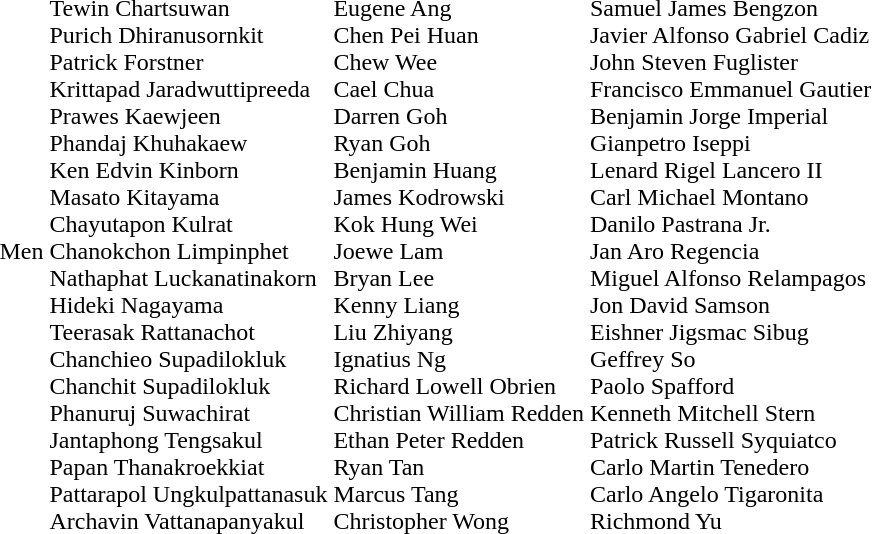<table>
<tr>
<td>Men</td>
<td nowrap=true><br>Tewin Chartsuwan<br>Purich Dhiranusornkit<br>Patrick Forstner<br>Krittapad Jaradwuttipreeda<br>Prawes Kaewjeen<br>Phandaj Khuhakaew<br>Ken Edvin Kinborn<br>Masato Kitayama<br>Chayutapon Kulrat<br>Chanokchon Limpinphet<br>Nathaphat Luckanatinakorn<br>Hideki Nagayama<br>Teerasak Rattanachot<br>Chanchieo Supadilokluk<br>Chanchit Supadilokluk<br>Phanuruj Suwachirat<br>Jantaphong Tengsakul<br>Papan Thanakroekkiat<br>Pattarapol Ungkulpattanasuk<br>Archavin Vattanapanyakul</td>
<td nowrap=true><br>Eugene Ang<br>Chen Pei Huan<br>Chew Wee<br>Cael Chua<br>Darren Goh<br>Ryan Goh<br>Benjamin Huang<br>James Kodrowski<br>Kok Hung Wei<br>Joewe Lam<br>Bryan Lee<br>Kenny Liang<br>Liu Zhiyang<br>Ignatius Ng<br>Richard Lowell Obrien<br>Christian William Redden<br>Ethan Peter Redden<br>Ryan Tan<br>Marcus Tang<br>Christopher Wong</td>
<td nowrap=true><br>Samuel James Bengzon<br>Javier Alfonso Gabriel Cadiz<br>John Steven Fuglister<br>Francisco Emmanuel Gautier<br>Benjamin Jorge Imperial<br>Gianpetro Iseppi<br>Lenard Rigel Lancero II<br>Carl Michael Montano<br>Danilo Pastrana Jr.<br>Jan Aro Regencia<br>Miguel Alfonso Relampagos<br>Jon David Samson<br>Eishner Jigsmac Sibug<br>Geffrey So<br>Paolo Spafford<br>Kenneth Mitchell Stern<br>Patrick Russell Syquiatco<br>Carlo Martin Tenedero<br>Carlo Angelo Tigaronita<br>Richmond Yu</td>
</tr>
</table>
